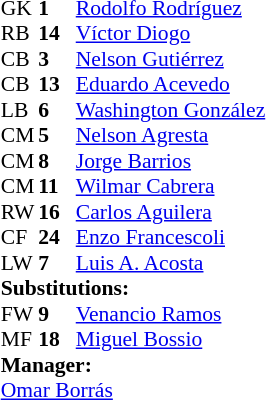<table style="font-size:90%; margin:0.2em auto;" cellspacing="0" cellpadding="0">
<tr>
<th width="25"></th>
<th width="25"></th>
</tr>
<tr>
<td>GK</td>
<td><strong>1</strong></td>
<td><a href='#'>Rodolfo Rodríguez</a></td>
<td></td>
</tr>
<tr>
<td>RB</td>
<td><strong>14</strong></td>
<td><a href='#'>Víctor Diogo</a></td>
</tr>
<tr>
<td>CB</td>
<td><strong>3</strong></td>
<td><a href='#'>Nelson Gutiérrez</a></td>
</tr>
<tr>
<td>CB</td>
<td><strong>13</strong></td>
<td><a href='#'>Eduardo Acevedo</a></td>
</tr>
<tr>
<td>LB</td>
<td><strong>6</strong></td>
<td><a href='#'>Washington González</a></td>
</tr>
<tr>
<td>CM</td>
<td><strong>5</strong></td>
<td><a href='#'>Nelson Agresta</a></td>
</tr>
<tr>
<td>CM</td>
<td><strong>8</strong></td>
<td><a href='#'>Jorge Barrios</a></td>
</tr>
<tr>
<td>CM</td>
<td><strong>11</strong></td>
<td><a href='#'>Wilmar Cabrera</a></td>
</tr>
<tr>
<td>RW</td>
<td><strong>16</strong></td>
<td><a href='#'>Carlos Aguilera</a></td>
<td></td>
<td></td>
</tr>
<tr>
<td>CF</td>
<td><strong>24</strong></td>
<td><a href='#'>Enzo Francescoli</a></td>
</tr>
<tr>
<td>LW</td>
<td><strong>7</strong></td>
<td><a href='#'>Luis A. Acosta</a></td>
<td></td>
<td></td>
</tr>
<tr>
<td colspan=3><strong>Substitutions:</strong></td>
</tr>
<tr>
<td>FW</td>
<td><strong>9</strong></td>
<td><a href='#'>Venancio Ramos</a></td>
<td></td>
<td></td>
</tr>
<tr>
<td>MF</td>
<td><strong>18</strong></td>
<td><a href='#'>Miguel Bossio</a></td>
<td></td>
<td></td>
</tr>
<tr>
<td colspan=3><strong>Manager:</strong></td>
</tr>
<tr>
<td colspan=3> <a href='#'>Omar Borrás</a></td>
</tr>
</table>
